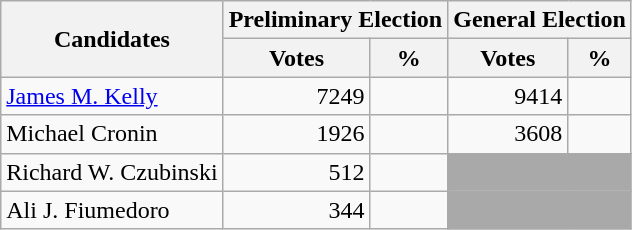<table class=wikitable>
<tr>
<th colspan=1 rowspan=2><strong>Candidates</strong></th>
<th colspan=2><strong>Preliminary Election</strong></th>
<th colspan=2><strong>General Election</strong></th>
</tr>
<tr>
<th>Votes</th>
<th>%</th>
<th>Votes</th>
<th>%</th>
</tr>
<tr>
<td><a href='#'>James M. Kelly</a></td>
<td align="right">7249</td>
<td align="right"></td>
<td align="right">9414</td>
<td align="right"></td>
</tr>
<tr>
<td>Michael Cronin</td>
<td align="right">1926</td>
<td align="right"></td>
<td align="right">3608</td>
<td align="right"></td>
</tr>
<tr>
<td>Richard W. Czubinski</td>
<td align="right">512</td>
<td align="right"></td>
<td colspan=2 bgcolor=darkgray> </td>
</tr>
<tr>
<td>Ali J. Fiumedoro</td>
<td align="right">344</td>
<td align="right"></td>
<td colspan=2 bgcolor=darkgray> </td>
</tr>
</table>
